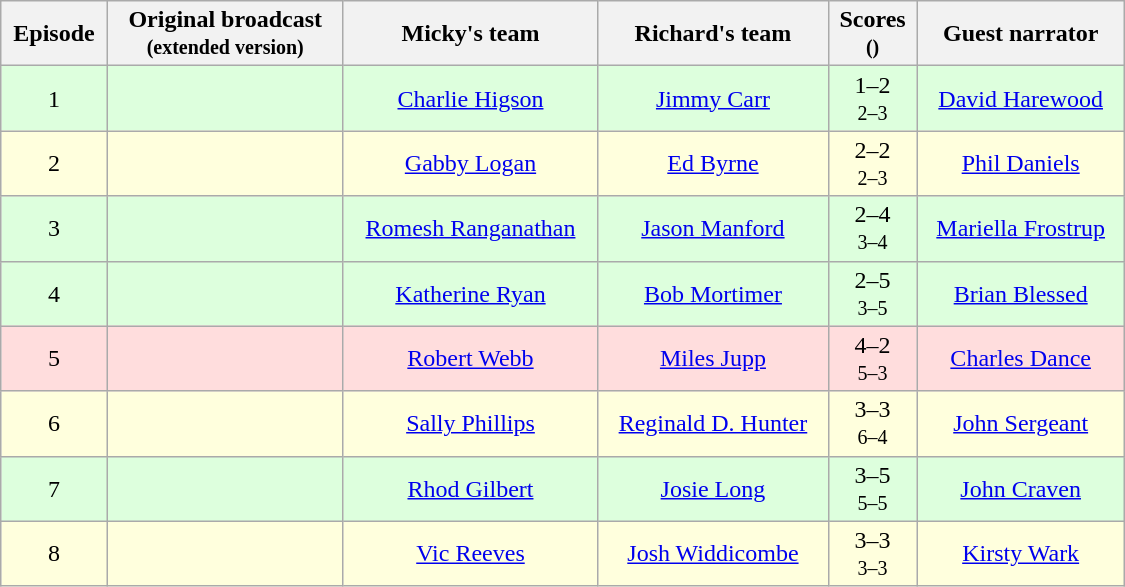<table class="wikitable" style="text-align:center; width:750px;">
<tr>
<th>Episode</th>
<th>Original broadcast<br><small>(extended version)</small></th>
<th>Micky's team</th>
<th>Richard's team</th>
<th>Scores<br><small>()</small></th>
<th>Guest narrator</th>
</tr>
<tr bgcolor="ddffdd">
<td>1</td>
<td><br><small></small></td>
<td><a href='#'>Charlie Higson</a></td>
<td><a href='#'>Jimmy Carr</a></td>
<td>1–2<br><small>2–3</small></td>
<td><a href='#'>David Harewood</a></td>
</tr>
<tr bgcolor="ffffdd">
<td>2</td>
<td><br><div><small></small></div></td>
<td><a href='#'>Gabby Logan</a></td>
<td><a href='#'>Ed Byrne</a></td>
<td>2–2<br><div><small>2–3</small></div></td>
<td><a href='#'>Phil Daniels</a></td>
</tr>
<tr bgcolor="ddffdd">
<td>3</td>
<td><br><small></small></td>
<td><a href='#'>Romesh Ranganathan</a></td>
<td><a href='#'>Jason Manford</a></td>
<td>2–4<br><small>3–4</small></td>
<td><a href='#'>Mariella Frostrup</a></td>
</tr>
<tr bgcolor="ddffdd">
<td>4</td>
<td><br><small></small></td>
<td><a href='#'>Katherine Ryan</a></td>
<td><a href='#'>Bob Mortimer</a></td>
<td>2–5<br><small>3–5</small></td>
<td><a href='#'>Brian Blessed</a></td>
</tr>
<tr bgcolor="ffdddd">
<td>5</td>
<td><br><small></small></td>
<td><a href='#'>Robert Webb</a></td>
<td><a href='#'>Miles Jupp</a></td>
<td>4–2<br><small>5–3</small></td>
<td><a href='#'>Charles Dance</a></td>
</tr>
<tr bgcolor="ffffdd">
<td>6</td>
<td><br><div><small></small></div></td>
<td><a href='#'>Sally Phillips</a></td>
<td><a href='#'>Reginald D. Hunter</a></td>
<td>3–3<br><div><small>6–4</small></div></td>
<td><a href='#'>John Sergeant</a></td>
</tr>
<tr bgcolor="ddffdd">
<td>7</td>
<td><br><div><small></small></div></td>
<td><a href='#'>Rhod Gilbert</a></td>
<td><a href='#'>Josie Long</a></td>
<td>3–5<br><div><small>5–5</small></div></td>
<td><a href='#'>John Craven</a></td>
</tr>
<tr bgcolor="ffffdd">
<td>8</td>
<td><br><small></small></td>
<td><a href='#'>Vic Reeves</a></td>
<td><a href='#'>Josh Widdicombe</a></td>
<td>3–3<br><small>3–3</small></td>
<td><a href='#'>Kirsty Wark</a></td>
</tr>
</table>
